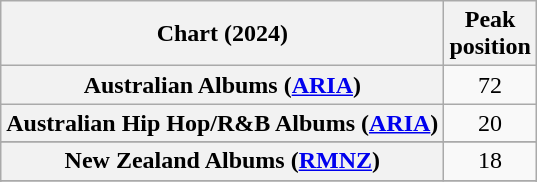<table class="wikitable sortable plainrowheaders" style="text-align:center">
<tr>
<th scope="col">Chart (2024)</th>
<th scope="col">Peak<br>position</th>
</tr>
<tr>
<th scope="row">Australian Albums (<a href='#'>ARIA</a>)</th>
<td>72</td>
</tr>
<tr>
<th scope="row">Australian Hip Hop/R&B Albums (<a href='#'>ARIA</a>)</th>
<td>20</td>
</tr>
<tr>
</tr>
<tr>
</tr>
<tr>
</tr>
<tr>
</tr>
<tr>
<th scope="row">New Zealand Albums (<a href='#'>RMNZ</a>)</th>
<td>18</td>
</tr>
<tr>
</tr>
<tr>
</tr>
<tr>
</tr>
<tr>
</tr>
<tr>
</tr>
<tr>
</tr>
</table>
